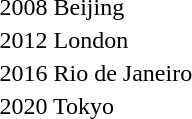<table>
<tr>
<td>2008 Beijing <br></td>
<td></td>
<td></td>
<td></td>
</tr>
<tr>
<td>2012 London <br></td>
<td></td>
<td></td>
<td></td>
</tr>
<tr>
<td>2016 Rio de Janeiro <br></td>
<td></td>
<td></td>
<td></td>
</tr>
<tr>
<td>2020 Tokyo<br></td>
<td></td>
<td></td>
<td></td>
</tr>
</table>
